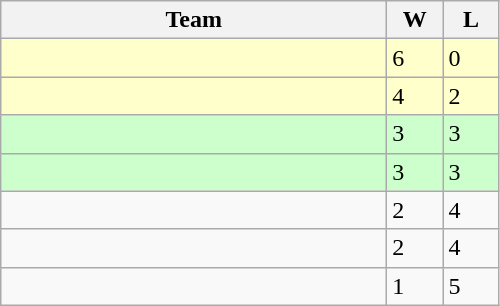<table class="wikitable">
<tr>
<th width="250px">Team</th>
<th width="30px">W</th>
<th width="30px">L</th>
</tr>
<tr bgcolor=#ffffcc>
<td></td>
<td>6</td>
<td>0</td>
</tr>
<tr bgcolor=#ffffcc>
<td></td>
<td>4</td>
<td>2</td>
</tr>
<tr bgcolor=#ccffcc>
<td></td>
<td>3</td>
<td>3</td>
</tr>
<tr bgcolor=#ccffcc>
<td></td>
<td>3</td>
<td>3</td>
</tr>
<tr>
<td></td>
<td>2</td>
<td>4</td>
</tr>
<tr>
<td></td>
<td>2</td>
<td>4</td>
</tr>
<tr>
<td></td>
<td>1</td>
<td>5</td>
</tr>
</table>
